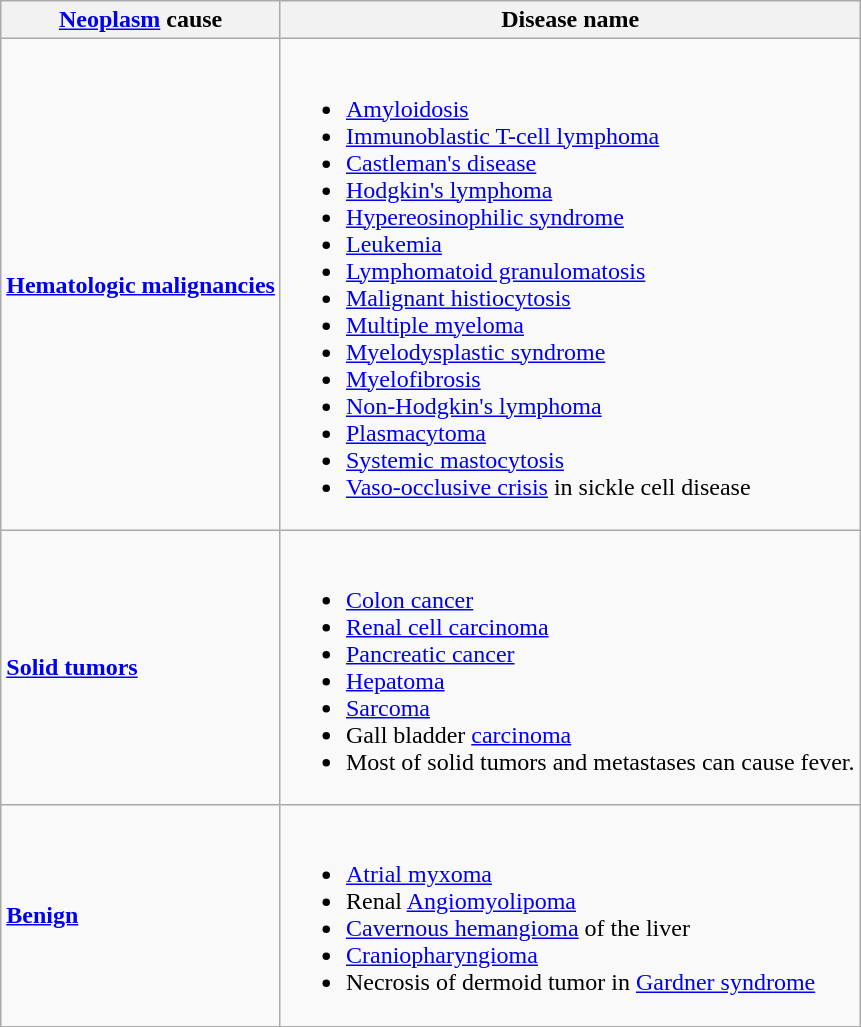<table class="wikitable">
<tr>
<th><a href='#'>Neoplasm</a> cause</th>
<th>Disease name</th>
</tr>
<tr>
<td><strong><a href='#'>Hematologic malignancies</a></strong></td>
<td><br><ul><li><a href='#'>Amyloidosis</a></li><li><a href='#'>Immunoblastic T-cell lymphoma</a></li><li><a href='#'>Castleman's disease</a></li><li><a href='#'>Hodgkin's lymphoma</a></li><li><a href='#'>Hypereosinophilic syndrome</a></li><li><a href='#'>Leukemia</a></li><li><a href='#'>Lymphomatoid granulomatosis</a></li><li><a href='#'>Malignant histiocytosis</a></li><li><a href='#'>Multiple myeloma</a></li><li><a href='#'>Myelodysplastic syndrome</a></li><li><a href='#'>Myelofibrosis</a></li><li><a href='#'>Non-Hodgkin's lymphoma</a></li><li><a href='#'>Plasmacytoma</a></li><li><a href='#'>Systemic mastocytosis</a></li><li><a href='#'>Vaso-occlusive crisis</a> in sickle cell disease</li></ul></td>
</tr>
<tr>
<td><strong><a href='#'>Solid tumors</a></strong></td>
<td><br><ul><li><a href='#'>Colon cancer</a></li><li><a href='#'>Renal cell carcinoma</a></li><li><a href='#'>Pancreatic cancer</a></li><li><a href='#'>Hepatoma</a></li><li><a href='#'>Sarcoma</a></li><li>Gall bladder <a href='#'>carcinoma</a></li><li>Most of solid tumors and metastases can cause fever.</li></ul></td>
</tr>
<tr>
<td><strong><a href='#'>Benign</a></strong></td>
<td><br><ul><li><a href='#'>Atrial myxoma</a></li><li>Renal <a href='#'>Angiomyolipoma</a></li><li><a href='#'>Cavernous hemangioma</a> of the liver</li><li><a href='#'>Craniopharyngioma</a></li><li>Necrosis of dermoid tumor in <a href='#'>Gardner syndrome</a></li></ul></td>
</tr>
<tr>
</tr>
</table>
